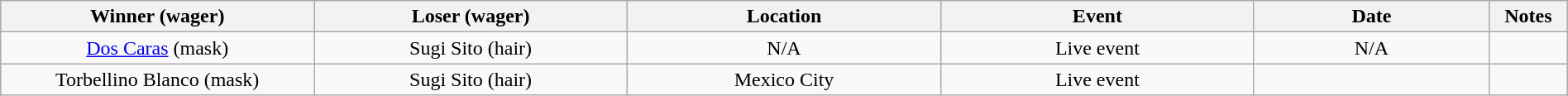<table class="wikitable sortable" width=100%  style="text-align: center">
<tr>
<th width=20% scope="col">Winner (wager)</th>
<th width=20% scope="col">Loser (wager)</th>
<th width=20% scope="col">Location</th>
<th width=20% scope="col">Event</th>
<th width=15% scope="col">Date</th>
<th class="unsortable" width=5% scope="col">Notes</th>
</tr>
<tr>
<td><a href='#'>Dos Caras</a> (mask)</td>
<td>Sugi Sito (hair)</td>
<td>N/A</td>
<td>Live event</td>
<td>N/A</td>
<td></td>
</tr>
<tr>
<td>Torbellino Blanco (mask)</td>
<td>Sugi Sito (hair)</td>
<td>Mexico City</td>
<td>Live event</td>
<td></td>
<td></td>
</tr>
</table>
